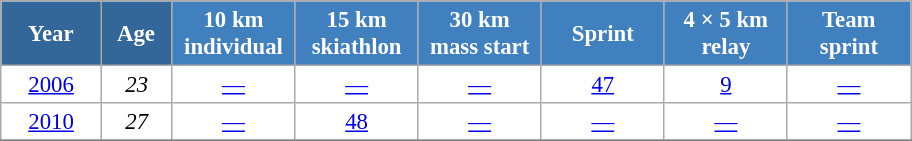<table class="wikitable" style="font-size:95%; text-align:center; border:grey solid 1px; border-collapse:collapse; background:#ffffff;">
<tr>
<th style="background-color:#369; color:white; width:60px;"> Year </th>
<th style="background-color:#369; color:white; width:40px;"> Age </th>
<th style="background-color:#4180be; color:white; width:75px;"> 10 km <br> individual </th>
<th style="background-color:#4180be; color:white; width:75px;"> 15 km <br> skiathlon </th>
<th style="background-color:#4180be; color:white; width:75px;"> 30 km <br> mass start </th>
<th style="background-color:#4180be; color:white; width:75px;"> Sprint </th>
<th style="background-color:#4180be; color:white; width:75px;"> 4 × 5 km <br> relay </th>
<th style="background-color:#4180be; color:white; width:75px;"> Team <br> sprint </th>
</tr>
<tr>
<td><a href='#'>2006</a></td>
<td><em>23</em></td>
<td><a href='#'>—</a></td>
<td><a href='#'>—</a></td>
<td><a href='#'>—</a></td>
<td><a href='#'>47</a></td>
<td><a href='#'>9</a></td>
<td><a href='#'>—</a></td>
</tr>
<tr>
<td><a href='#'>2010</a></td>
<td><em>27</em></td>
<td><a href='#'>—</a></td>
<td><a href='#'>48</a></td>
<td><a href='#'>—</a></td>
<td><a href='#'>—</a></td>
<td><a href='#'>—</a></td>
<td><a href='#'>—</a></td>
</tr>
<tr>
</tr>
</table>
